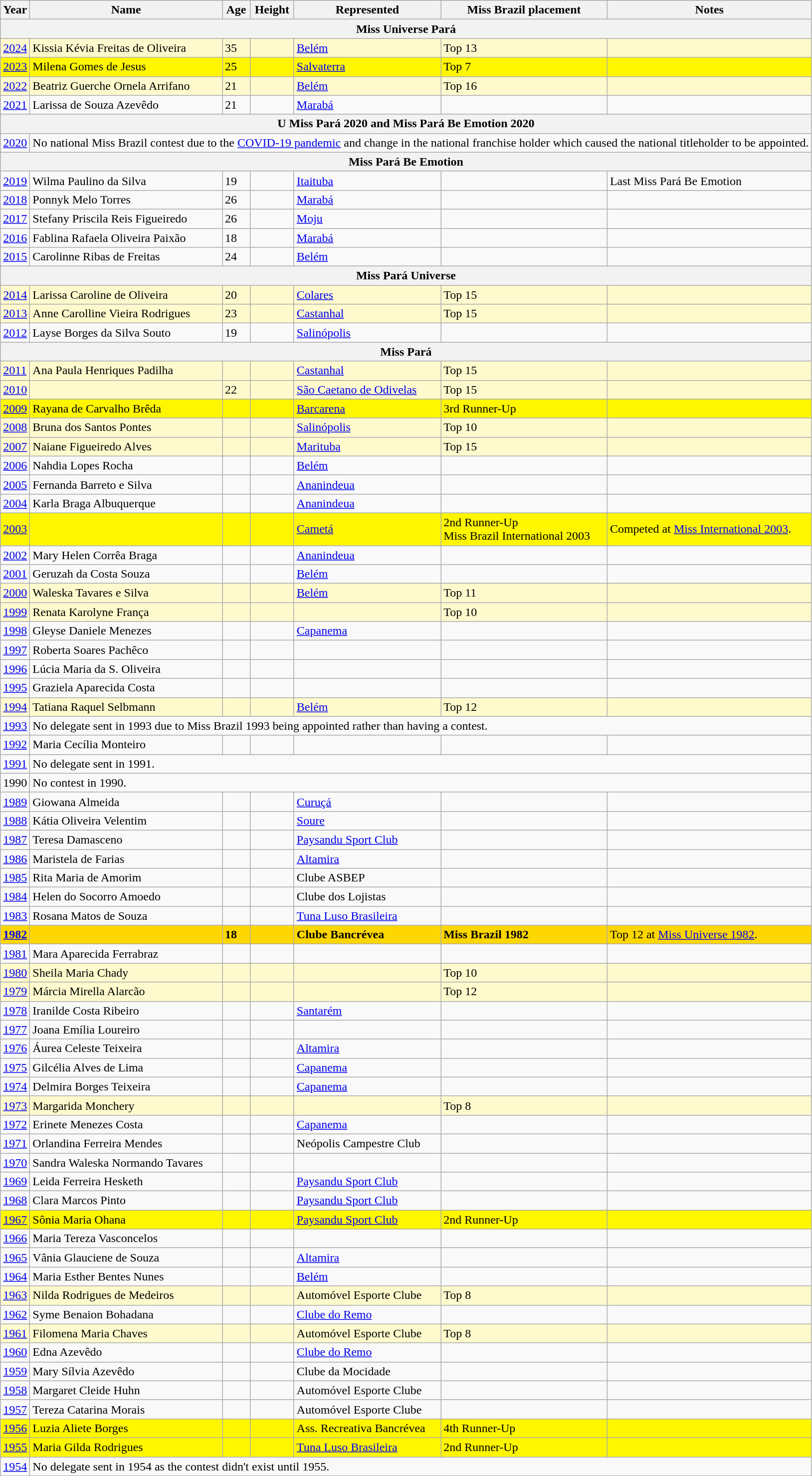<table class="wikitable sortable">
<tr>
<th>Year</th>
<th>Name</th>
<th>Age</th>
<th>Height</th>
<th>Represented</th>
<th>Miss Brazil placement</th>
<th>Notes</th>
</tr>
<tr>
<th colspan=7>Miss Universe Pará</th>
</tr>
<tr bgcolor="#FFFACD">
<td><a href='#'>2024</a></td>
<td>Kissia Kévia Freitas de Oliveira</td>
<td>35</td>
<td></td>
<td><a href='#'>Belém</a></td>
<td>Top 13</td>
<td></td>
</tr>
<tr bgcolor="#FFFF66;">
<td><a href='#'>2023</a></td>
<td>Milena Gomes de Jesus</td>
<td>25</td>
<td></td>
<td><a href='#'>Salvaterra</a></td>
<td>Top 7</td>
<td></td>
</tr>
<tr bgcolor="#FFFACD">
<td><a href='#'>2022</a></td>
<td>Beatriz Guerche Ornela Arrifano</td>
<td>21</td>
<td></td>
<td><a href='#'>Belém</a></td>
<td>Top 16</td>
<td></td>
</tr>
<tr>
<td><a href='#'>2021</a></td>
<td>Larissa de Souza Azevêdo</td>
<td>21</td>
<td></td>
<td><a href='#'>Marabá</a></td>
<td></td>
<td></td>
</tr>
<tr>
<th colspan=7>U Miss Pará 2020 and Miss Pará Be Emotion 2020</th>
</tr>
<tr>
<td><a href='#'>2020</a></td>
<td colspan=6>No national Miss Brazil contest due to the <a href='#'>COVID-19 pandemic</a> and change in the national franchise holder which caused the national titleholder to be appointed.</td>
</tr>
<tr>
<th colspan=7>Miss Pará Be Emotion</th>
</tr>
<tr>
<td><a href='#'>2019</a></td>
<td>Wilma Paulino da Silva</td>
<td>19</td>
<td></td>
<td><a href='#'>Itaituba</a></td>
<td></td>
<td>Last Miss Pará Be Emotion</td>
</tr>
<tr>
<td><a href='#'>2018</a></td>
<td>Ponnyk Melo Torres</td>
<td>26</td>
<td></td>
<td><a href='#'>Marabá</a></td>
<td></td>
<td></td>
</tr>
<tr>
<td><a href='#'>2017</a></td>
<td>Stefany Priscila Reis Figueiredo</td>
<td>26</td>
<td></td>
<td><a href='#'>Moju</a></td>
<td></td>
<td></td>
</tr>
<tr>
<td><a href='#'>2016</a></td>
<td>Fablina Rafaela Oliveira Paixão</td>
<td>18</td>
<td></td>
<td><a href='#'>Marabá</a></td>
<td></td>
<td></td>
</tr>
<tr>
<td><a href='#'>2015</a></td>
<td>Carolinne Ribas de Freitas</td>
<td>24</td>
<td></td>
<td><a href='#'>Belém</a></td>
<td></td>
<td></td>
</tr>
<tr>
<th colspan=7>Miss Pará Universe</th>
</tr>
<tr bgcolor="#FFFACD">
<td><a href='#'>2014</a></td>
<td>Larissa Caroline de Oliveira</td>
<td>20</td>
<td></td>
<td><a href='#'>Colares</a></td>
<td>Top 15</td>
<td></td>
</tr>
<tr bgcolor="#FFFACD">
<td><a href='#'>2013</a></td>
<td>Anne Carolline Vieira Rodrigues</td>
<td>23</td>
<td></td>
<td><a href='#'>Castanhal</a></td>
<td>Top 15</td>
<td></td>
</tr>
<tr>
<td><a href='#'>2012</a></td>
<td>Layse Borges da Silva Souto</td>
<td>19</td>
<td></td>
<td><a href='#'>Salinópolis</a></td>
<td></td>
<td></td>
</tr>
<tr>
<th colspan=7>Miss Pará</th>
</tr>
<tr bgcolor="#FFFACD">
<td><a href='#'>2011</a></td>
<td>Ana Paula Henriques Padilha</td>
<td></td>
<td></td>
<td><a href='#'>Castanhal</a></td>
<td>Top 15</td>
<td></td>
</tr>
<tr bgcolor="#FFFACD">
<td><a href='#'>2010</a></td>
<td></td>
<td>22</td>
<td></td>
<td><a href='#'>São Caetano de Odivelas</a></td>
<td>Top 15</td>
<td></td>
</tr>
<tr bgcolor=#FFFF66;">
<td><a href='#'>2009</a></td>
<td>Rayana de Carvalho Brêda</td>
<td></td>
<td></td>
<td><a href='#'>Barcarena</a></td>
<td>3rd Runner-Up</td>
<td></td>
</tr>
<tr bgcolor="#FFFACD">
<td><a href='#'>2008</a></td>
<td>Bruna dos Santos Pontes</td>
<td></td>
<td></td>
<td><a href='#'>Salinópolis</a></td>
<td>Top 10</td>
<td></td>
</tr>
<tr bgcolor="#FFFACD">
<td><a href='#'>2007</a></td>
<td>Naiane Figueiredo Alves</td>
<td></td>
<td></td>
<td><a href='#'>Marituba</a></td>
<td>Top 15</td>
<td></td>
</tr>
<tr>
<td><a href='#'>2006</a></td>
<td>Nahdia Lopes Rocha</td>
<td></td>
<td></td>
<td><a href='#'>Belém</a></td>
<td></td>
<td></td>
</tr>
<tr>
<td><a href='#'>2005</a></td>
<td>Fernanda Barreto e Silva</td>
<td></td>
<td></td>
<td><a href='#'>Ananindeua</a></td>
<td></td>
<td></td>
</tr>
<tr>
<td><a href='#'>2004</a></td>
<td>Karla Braga Albuquerque</td>
<td></td>
<td></td>
<td><a href='#'>Ananindeua</a></td>
<td></td>
<td></td>
</tr>
<tr bgcolor=#FFFF66;">
<td><a href='#'>2003</a></td>
<td></td>
<td></td>
<td></td>
<td><a href='#'>Cametá</a></td>
<td>2nd Runner-Up<br>Miss Brazil International 2003</td>
<td>Competed at <a href='#'>Miss International 2003</a>.</td>
</tr>
<tr>
<td><a href='#'>2002</a></td>
<td>Mary Helen Corrêa Braga</td>
<td></td>
<td></td>
<td><a href='#'>Ananindeua</a></td>
<td></td>
<td></td>
</tr>
<tr>
<td><a href='#'>2001</a></td>
<td>Geruzah da Costa Souza</td>
<td></td>
<td></td>
<td><a href='#'>Belém</a></td>
<td></td>
<td></td>
</tr>
<tr bgcolor="#FFFACD">
<td><a href='#'>2000</a></td>
<td>Waleska Tavares e Silva</td>
<td></td>
<td></td>
<td><a href='#'>Belém</a></td>
<td>Top 11</td>
<td></td>
</tr>
<tr bgcolor="#FFFACD">
<td><a href='#'>1999</a></td>
<td>Renata Karolyne França</td>
<td></td>
<td></td>
<td></td>
<td>Top 10</td>
<td></td>
</tr>
<tr>
<td><a href='#'>1998</a></td>
<td>Gleyse Daniele Menezes</td>
<td></td>
<td></td>
<td><a href='#'>Capanema</a></td>
<td></td>
<td></td>
</tr>
<tr>
<td><a href='#'>1997</a></td>
<td>Roberta Soares Pachêco</td>
<td></td>
<td></td>
<td></td>
<td></td>
<td></td>
</tr>
<tr>
<td><a href='#'>1996</a></td>
<td>Lúcia Maria da S. Oliveira</td>
<td></td>
<td></td>
<td></td>
<td></td>
<td></td>
</tr>
<tr>
<td><a href='#'>1995</a></td>
<td>Graziela Aparecida Costa</td>
<td></td>
<td></td>
<td></td>
<td></td>
<td></td>
</tr>
<tr bgcolor="#FFFACD">
<td><a href='#'>1994</a></td>
<td>Tatiana Raquel Selbmann</td>
<td></td>
<td></td>
<td><a href='#'>Belém</a></td>
<td>Top 12</td>
<td></td>
</tr>
<tr>
<td><a href='#'>1993</a></td>
<td colspan=6>No delegate sent in 1993 due to Miss Brazil 1993 being appointed rather than having a contest.</td>
</tr>
<tr>
<td><a href='#'>1992</a></td>
<td>Maria Cecília Monteiro</td>
<td></td>
<td></td>
<td></td>
<td></td>
<td></td>
</tr>
<tr>
<td><a href='#'>1991</a></td>
<td colspan=6>No delegate sent in 1991.</td>
</tr>
<tr>
<td>1990</td>
<td colspan=6>No contest in 1990.</td>
</tr>
<tr>
<td><a href='#'>1989</a></td>
<td>Giowana Almeida</td>
<td></td>
<td></td>
<td><a href='#'>Curuçá</a></td>
<td></td>
<td></td>
</tr>
<tr>
<td><a href='#'>1988</a></td>
<td>Kátia Oliveira Velentim</td>
<td></td>
<td></td>
<td><a href='#'>Soure</a></td>
<td></td>
<td></td>
</tr>
<tr>
<td><a href='#'>1987</a></td>
<td>Teresa Damasceno</td>
<td></td>
<td></td>
<td><a href='#'>Paysandu Sport Club</a></td>
<td></td>
<td></td>
</tr>
<tr>
<td><a href='#'>1986</a></td>
<td>Maristela de Farias</td>
<td></td>
<td></td>
<td><a href='#'>Altamira</a></td>
<td></td>
<td></td>
</tr>
<tr>
<td><a href='#'>1985</a></td>
<td>Rita Maria de Amorim</td>
<td></td>
<td></td>
<td>Clube ASBEP</td>
<td></td>
<td></td>
</tr>
<tr>
<td><a href='#'>1984</a></td>
<td>Helen do Socorro Amoedo</td>
<td></td>
<td></td>
<td>Clube dos Lojistas</td>
<td></td>
<td></td>
</tr>
<tr>
<td><a href='#'>1983</a></td>
<td>Rosana Matos de Souza</td>
<td></td>
<td></td>
<td><a href='#'>Tuna Luso Brasileira</a></td>
<td></td>
<td></td>
</tr>
<tr style="background-color:GOLD;">
<td><strong><a href='#'>1982</a></strong></td>
<td><strong></strong></td>
<td><strong>18</strong></td>
<td><strong></strong></td>
<td><strong>Clube Bancrévea</strong></td>
<td><strong>Miss Brazil 1982</strong></td>
<td>Top 12 at <a href='#'>Miss Universe 1982</a>.</td>
</tr>
<tr>
<td><a href='#'>1981</a></td>
<td>Mara Aparecida Ferrabraz</td>
<td></td>
<td></td>
<td></td>
<td></td>
<td></td>
</tr>
<tr bgcolor="#FFFACD">
<td><a href='#'>1980</a></td>
<td>Sheila Maria Chady</td>
<td></td>
<td></td>
<td></td>
<td>Top 10</td>
<td></td>
</tr>
<tr bgcolor="#FFFACD">
<td><a href='#'>1979</a></td>
<td>Márcia Mirella Alarcão</td>
<td></td>
<td></td>
<td></td>
<td>Top 12</td>
<td></td>
</tr>
<tr>
<td><a href='#'>1978</a></td>
<td>Iranilde Costa Ribeiro</td>
<td></td>
<td></td>
<td><a href='#'>Santarém</a></td>
<td></td>
<td></td>
</tr>
<tr>
<td><a href='#'>1977</a></td>
<td>Joana Emília Loureiro</td>
<td></td>
<td></td>
<td></td>
<td></td>
<td></td>
</tr>
<tr>
<td><a href='#'>1976</a></td>
<td>Áurea Celeste Teixeira</td>
<td></td>
<td></td>
<td><a href='#'>Altamira</a></td>
<td></td>
<td></td>
</tr>
<tr>
<td><a href='#'>1975</a></td>
<td>Gilcélia Alves de Lima</td>
<td></td>
<td></td>
<td><a href='#'>Capanema</a></td>
<td></td>
<td></td>
</tr>
<tr>
<td><a href='#'>1974</a></td>
<td>Delmira Borges Teixeira</td>
<td></td>
<td></td>
<td><a href='#'>Capanema</a></td>
<td></td>
<td></td>
</tr>
<tr bgcolor="#FFFACD">
<td><a href='#'>1973</a></td>
<td>Margarida Monchery</td>
<td></td>
<td></td>
<td></td>
<td>Top 8</td>
<td></td>
</tr>
<tr>
<td><a href='#'>1972</a></td>
<td>Erinete Menezes Costa</td>
<td></td>
<td></td>
<td><a href='#'>Capanema</a></td>
<td></td>
<td></td>
</tr>
<tr>
<td><a href='#'>1971</a></td>
<td>Orlandina Ferreira Mendes</td>
<td></td>
<td></td>
<td>Neópolis Campestre Club</td>
<td></td>
<td></td>
</tr>
<tr>
<td><a href='#'>1970</a></td>
<td>Sandra Waleska Normando Tavares</td>
<td></td>
<td></td>
<td></td>
<td></td>
<td></td>
</tr>
<tr>
<td><a href='#'>1969</a></td>
<td>Leida Ferreira Hesketh</td>
<td></td>
<td></td>
<td><a href='#'>Paysandu Sport Club</a></td>
<td></td>
<td></td>
</tr>
<tr>
<td><a href='#'>1968</a></td>
<td>Clara Marcos Pinto</td>
<td></td>
<td></td>
<td><a href='#'>Paysandu Sport Club</a></td>
<td></td>
<td></td>
</tr>
<tr bgcolor=#FFFF66;">
<td><a href='#'>1967</a></td>
<td>Sônia Maria Ohana</td>
<td></td>
<td></td>
<td><a href='#'>Paysandu Sport Club</a></td>
<td>2nd Runner-Up</td>
<td></td>
</tr>
<tr>
<td><a href='#'>1966</a></td>
<td>Maria Tereza Vasconcelos</td>
<td></td>
<td></td>
<td></td>
<td></td>
<td></td>
</tr>
<tr>
<td><a href='#'>1965</a></td>
<td>Vânia Glauciene de Souza</td>
<td></td>
<td></td>
<td><a href='#'>Altamira</a></td>
<td></td>
<td></td>
</tr>
<tr>
<td><a href='#'>1964</a></td>
<td>Maria Esther Bentes Nunes</td>
<td></td>
<td></td>
<td><a href='#'>Belém</a></td>
<td></td>
<td></td>
</tr>
<tr bgcolor="#FFFACD">
<td><a href='#'>1963</a></td>
<td>Nilda Rodrigues de Medeiros</td>
<td></td>
<td></td>
<td>Automóvel Esporte Clube</td>
<td>Top 8</td>
<td></td>
</tr>
<tr>
<td><a href='#'>1962</a></td>
<td>Syme Benaion Bohadana</td>
<td></td>
<td></td>
<td><a href='#'>Clube do Remo</a></td>
<td></td>
<td></td>
</tr>
<tr bgcolor="#FFFACD">
<td><a href='#'>1961</a></td>
<td>Filomena Maria Chaves</td>
<td></td>
<td></td>
<td>Automóvel Esporte Clube</td>
<td>Top 8</td>
<td></td>
</tr>
<tr>
<td><a href='#'>1960</a></td>
<td>Edna Azevêdo</td>
<td></td>
<td></td>
<td><a href='#'>Clube do Remo</a></td>
<td></td>
<td></td>
</tr>
<tr>
<td><a href='#'>1959</a></td>
<td>Mary Sílvia Azevêdo</td>
<td></td>
<td></td>
<td>Clube da Mocidade</td>
<td></td>
<td></td>
</tr>
<tr>
<td><a href='#'>1958</a></td>
<td>Margaret Cleide Huhn</td>
<td></td>
<td></td>
<td>Automóvel Esporte Clube</td>
<td></td>
<td></td>
</tr>
<tr>
<td><a href='#'>1957</a></td>
<td>Tereza Catarina Morais</td>
<td></td>
<td></td>
<td>Automóvel Esporte Clube</td>
<td></td>
<td></td>
</tr>
<tr bgcolor=#FFFF66;">
<td><a href='#'>1956</a></td>
<td>Luzia Aliete Borges</td>
<td></td>
<td></td>
<td>Ass. Recreativa Bancrévea</td>
<td>4th Runner-Up</td>
<td></td>
</tr>
<tr bgcolor=#FFFF66;">
<td><a href='#'>1955</a></td>
<td>Maria Gilda Rodrigues</td>
<td></td>
<td></td>
<td><a href='#'>Tuna Luso Brasileira</a></td>
<td>2nd Runner-Up</td>
<td></td>
</tr>
<tr>
<td><a href='#'>1954</a></td>
<td colspan=6>No delegate sent in 1954 as the contest didn't exist until 1955.</td>
</tr>
</table>
